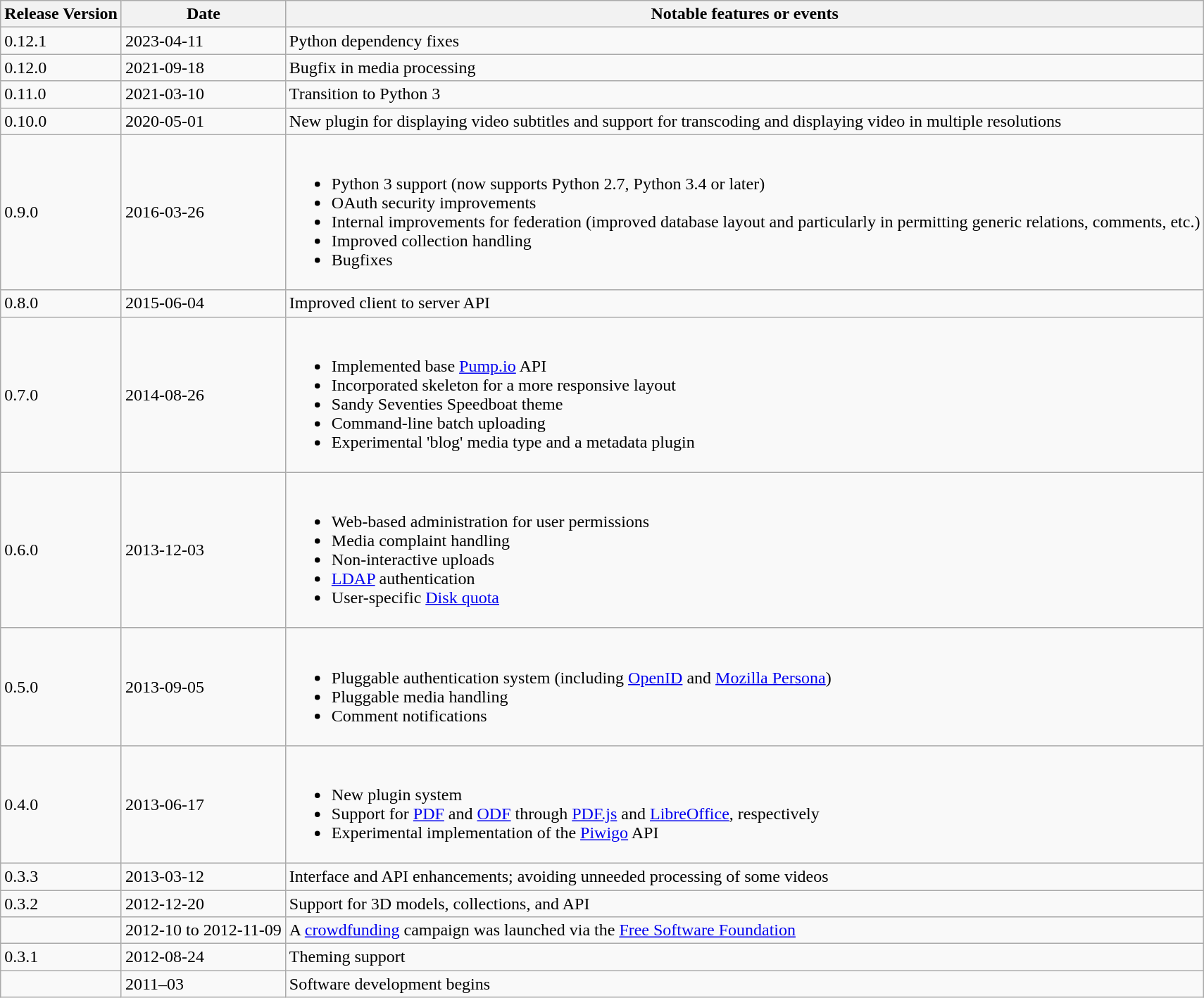<table class="wikitable">
<tr>
<th>Release Version</th>
<th>Date</th>
<th>Notable features or events</th>
</tr>
<tr>
<td>0.12.1</td>
<td>2023-04-11</td>
<td>Python dependency fixes</td>
</tr>
<tr>
<td>0.12.0</td>
<td>2021-09-18</td>
<td>Bugfix in media processing</td>
</tr>
<tr>
<td>0.11.0</td>
<td>2021-03-10</td>
<td>Transition to Python 3</td>
</tr>
<tr>
<td>0.10.0</td>
<td>2020-05-01</td>
<td>New plugin for displaying video subtitles and support for transcoding and displaying video in multiple resolutions</td>
</tr>
<tr>
<td>0.9.0</td>
<td>2016-03-26</td>
<td><br><ul><li>Python 3 support (now supports Python 2.7, Python 3.4 or later)</li><li>OAuth security improvements</li><li>Internal improvements for federation (improved database layout and particularly in permitting generic relations, comments, etc.)</li><li>Improved collection handling</li><li>Bugfixes</li></ul></td>
</tr>
<tr>
<td>0.8.0</td>
<td>2015-06-04</td>
<td>Improved client to server API</td>
</tr>
<tr>
<td>0.7.0</td>
<td>2014-08-26</td>
<td><br><ul><li>Implemented base <a href='#'>Pump.io</a> API</li><li>Incorporated skeleton for a more responsive layout</li><li>Sandy Seventies Speedboat theme</li><li>Command-line batch uploading</li><li>Experimental 'blog' media type and a metadata plugin</li></ul></td>
</tr>
<tr>
<td>0.6.0</td>
<td>2013-12-03</td>
<td><br><ul><li>Web-based administration for user permissions</li><li>Media complaint handling</li><li>Non-interactive uploads</li><li><a href='#'>LDAP</a> authentication</li><li>User-specific <a href='#'>Disk quota</a></li></ul></td>
</tr>
<tr>
<td>0.5.0</td>
<td>2013-09-05</td>
<td><br><ul><li>Pluggable authentication system (including <a href='#'>OpenID</a> and <a href='#'>Mozilla Persona</a>)</li><li>Pluggable media handling</li><li>Comment notifications</li></ul></td>
</tr>
<tr>
<td>0.4.0</td>
<td>2013-06-17</td>
<td><br><ul><li>New plugin system</li><li>Support for <a href='#'>PDF</a> and <a href='#'>ODF</a> through <a href='#'>PDF.js</a> and <a href='#'>LibreOffice</a>, respectively</li><li>Experimental implementation of the <a href='#'>Piwigo</a> API</li></ul></td>
</tr>
<tr>
<td>0.3.3</td>
<td>2013-03-12</td>
<td>Interface and API enhancements; avoiding unneeded processing of some videos</td>
</tr>
<tr>
<td>0.3.2</td>
<td>2012-12-20</td>
<td>Support for 3D models, collections, and API</td>
</tr>
<tr>
<td></td>
<td>2012-10 to 2012-11-09</td>
<td>A <a href='#'>crowdfunding</a> campaign was launched via the <a href='#'>Free Software Foundation</a></td>
</tr>
<tr>
<td>0.3.1</td>
<td>2012-08-24</td>
<td>Theming support</td>
</tr>
<tr>
<td></td>
<td>2011–03</td>
<td>Software development begins</td>
</tr>
</table>
